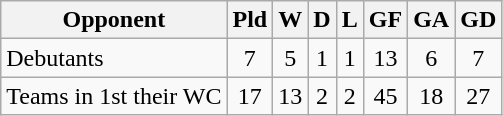<table class="wikitable sortable" style="text-align: center;">
<tr>
<th>Opponent</th>
<th>Pld</th>
<th>W</th>
<th>D</th>
<th>L</th>
<th>GF</th>
<th>GA</th>
<th>GD</th>
</tr>
<tr>
<td align="left">Debutants</td>
<td>7</td>
<td>5</td>
<td>1</td>
<td>1</td>
<td>13</td>
<td>6</td>
<td>7</td>
</tr>
<tr>
<td align="left">Teams in 1st their WC</td>
<td>17</td>
<td>13</td>
<td>2</td>
<td>2</td>
<td>45</td>
<td>18</td>
<td>27</td>
</tr>
</table>
